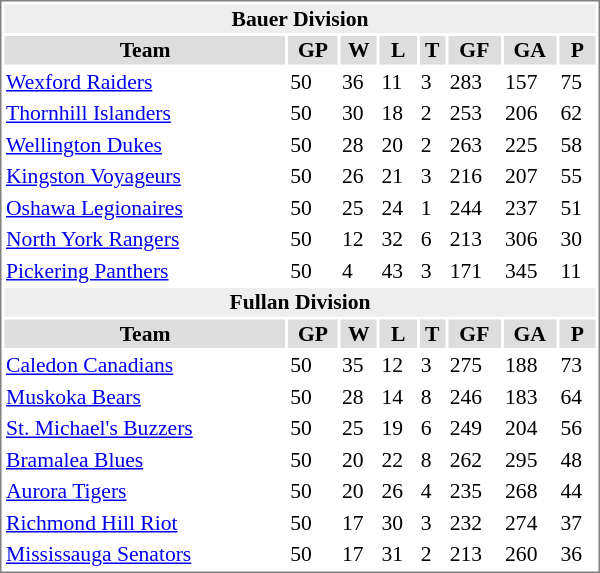<table cellpadding="0">
<tr align="left" style="vertical-align: top">
<td></td>
<td><br><table cellpadding="1" width="400px" style="font-size: 90%; border: 1px solid gray;">
<tr align="center"  bgcolor="#eeeeee">
<td colspan="11"><strong>Bauer Division</strong></td>
</tr>
<tr align="center"  bgcolor="#dddddd">
<td><strong>Team</strong></td>
<td><strong>GP</strong></td>
<td><strong>W</strong></td>
<td><strong>L</strong></td>
<td><strong>T</strong></td>
<td><strong>GF</strong></td>
<td><strong>GA</strong></td>
<td><strong>P</strong></td>
</tr>
<tr>
<td><a href='#'>Wexford Raiders</a></td>
<td>50</td>
<td>36</td>
<td>11</td>
<td>3</td>
<td>283</td>
<td>157</td>
<td>75</td>
</tr>
<tr>
<td><a href='#'>Thornhill Islanders</a></td>
<td>50</td>
<td>30</td>
<td>18</td>
<td>2</td>
<td>253</td>
<td>206</td>
<td>62</td>
</tr>
<tr>
<td><a href='#'>Wellington Dukes</a></td>
<td>50</td>
<td>28</td>
<td>20</td>
<td>2</td>
<td>263</td>
<td>225</td>
<td>58</td>
</tr>
<tr>
<td><a href='#'>Kingston Voyageurs</a></td>
<td>50</td>
<td>26</td>
<td>21</td>
<td>3</td>
<td>216</td>
<td>207</td>
<td>55</td>
</tr>
<tr>
<td><a href='#'>Oshawa Legionaires</a></td>
<td>50</td>
<td>25</td>
<td>24</td>
<td>1</td>
<td>244</td>
<td>237</td>
<td>51</td>
</tr>
<tr>
<td><a href='#'>North York Rangers</a></td>
<td>50</td>
<td>12</td>
<td>32</td>
<td>6</td>
<td>213</td>
<td>306</td>
<td>30</td>
</tr>
<tr>
<td><a href='#'>Pickering Panthers</a></td>
<td>50</td>
<td>4</td>
<td>43</td>
<td>3</td>
<td>171</td>
<td>345</td>
<td>11</td>
</tr>
<tr align="center"  bgcolor="#eeeeee">
<td colspan="11"><strong>Fullan Division</strong></td>
</tr>
<tr align="center"  bgcolor="#dddddd">
<td><strong>Team</strong></td>
<td><strong>GP</strong></td>
<td><strong>W</strong></td>
<td><strong>L</strong></td>
<td><strong>T</strong></td>
<td><strong>GF</strong></td>
<td><strong>GA</strong></td>
<td><strong>P</strong></td>
</tr>
<tr>
<td><a href='#'>Caledon Canadians</a></td>
<td>50</td>
<td>35</td>
<td>12</td>
<td>3</td>
<td>275</td>
<td>188</td>
<td>73</td>
</tr>
<tr>
<td><a href='#'>Muskoka Bears</a></td>
<td>50</td>
<td>28</td>
<td>14</td>
<td>8</td>
<td>246</td>
<td>183</td>
<td>64</td>
</tr>
<tr>
<td><a href='#'>St. Michael's Buzzers</a></td>
<td>50</td>
<td>25</td>
<td>19</td>
<td>6</td>
<td>249</td>
<td>204</td>
<td>56</td>
</tr>
<tr>
<td><a href='#'>Bramalea Blues</a></td>
<td>50</td>
<td>20</td>
<td>22</td>
<td>8</td>
<td>262</td>
<td>295</td>
<td>48</td>
</tr>
<tr>
<td><a href='#'>Aurora Tigers</a></td>
<td>50</td>
<td>20</td>
<td>26</td>
<td>4</td>
<td>235</td>
<td>268</td>
<td>44</td>
</tr>
<tr>
<td><a href='#'>Richmond Hill Riot</a></td>
<td>50</td>
<td>17</td>
<td>30</td>
<td>3</td>
<td>232</td>
<td>274</td>
<td>37</td>
</tr>
<tr>
<td><a href='#'>Mississauga Senators</a></td>
<td>50</td>
<td>17</td>
<td>31</td>
<td>2</td>
<td>213</td>
<td>260</td>
<td>36</td>
</tr>
</table>
</td>
</tr>
</table>
